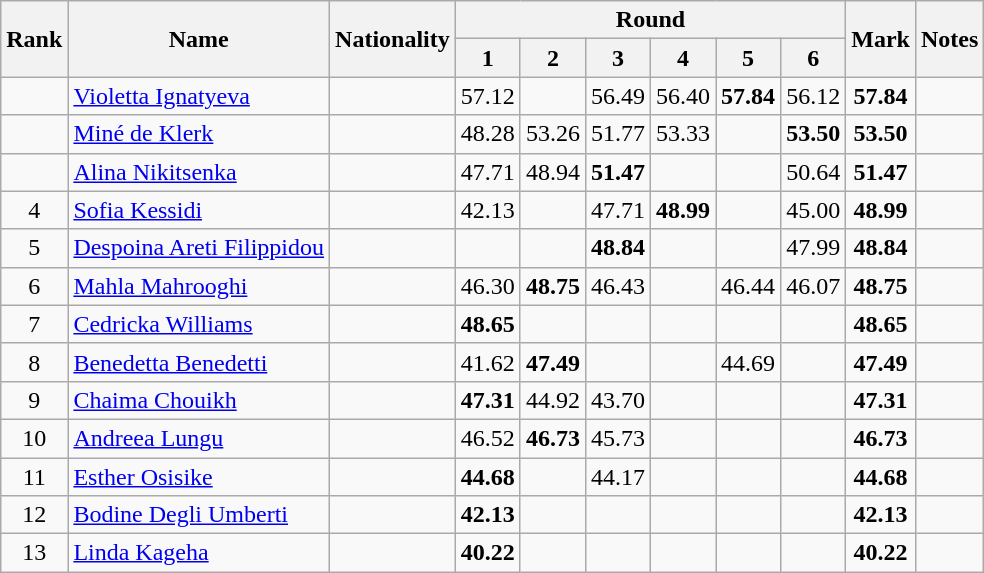<table class="wikitable sortable" style="text-align:center">
<tr>
<th rowspan=2>Rank</th>
<th rowspan=2>Name</th>
<th rowspan=2>Nationality</th>
<th colspan=6>Round</th>
<th rowspan=2>Mark</th>
<th rowspan=2>Notes</th>
</tr>
<tr>
<th>1</th>
<th>2</th>
<th>3</th>
<th>4</th>
<th>5</th>
<th>6</th>
</tr>
<tr>
<td></td>
<td align=left><a href='#'>Violetta Ignatyeva</a></td>
<td align=left></td>
<td>57.12</td>
<td></td>
<td>56.49</td>
<td>56.40</td>
<td><strong>57.84</strong></td>
<td>56.12</td>
<td><strong>57.84</strong></td>
<td></td>
</tr>
<tr>
<td></td>
<td align=left><a href='#'>Miné de Klerk</a></td>
<td align=left></td>
<td>48.28</td>
<td>53.26</td>
<td>51.77</td>
<td>53.33</td>
<td></td>
<td><strong>53.50</strong></td>
<td><strong>53.50</strong></td>
<td></td>
</tr>
<tr>
<td></td>
<td align=left><a href='#'>Alina Nikitsenka</a></td>
<td align=left></td>
<td>47.71</td>
<td>48.94</td>
<td><strong>51.47</strong></td>
<td></td>
<td></td>
<td>50.64</td>
<td><strong>51.47</strong></td>
<td></td>
</tr>
<tr>
<td>4</td>
<td align=left><a href='#'>Sofia Kessidi</a></td>
<td align=left></td>
<td>42.13</td>
<td></td>
<td>47.71</td>
<td><strong>48.99</strong></td>
<td></td>
<td>45.00</td>
<td><strong>48.99</strong></td>
<td></td>
</tr>
<tr>
<td>5</td>
<td align=left><a href='#'>Despoina Areti Filippidou</a></td>
<td align=left></td>
<td></td>
<td></td>
<td><strong>48.84</strong></td>
<td></td>
<td></td>
<td>47.99</td>
<td><strong>48.84</strong></td>
<td></td>
</tr>
<tr>
<td>6</td>
<td align=left><a href='#'>Mahla Mahrooghi</a></td>
<td align=left></td>
<td>46.30</td>
<td><strong>48.75</strong></td>
<td>46.43</td>
<td></td>
<td>46.44</td>
<td>46.07</td>
<td><strong>48.75</strong></td>
<td></td>
</tr>
<tr>
<td>7</td>
<td align=left><a href='#'>Cedricka Williams</a></td>
<td align=left></td>
<td><strong>48.65</strong></td>
<td></td>
<td></td>
<td></td>
<td></td>
<td></td>
<td><strong>48.65</strong></td>
<td></td>
</tr>
<tr>
<td>8</td>
<td align=left><a href='#'>Benedetta Benedetti</a></td>
<td align=left></td>
<td>41.62</td>
<td><strong>47.49</strong></td>
<td></td>
<td></td>
<td>44.69</td>
<td></td>
<td><strong>47.49</strong></td>
<td></td>
</tr>
<tr>
<td>9</td>
<td align=left><a href='#'>Chaima Chouikh</a></td>
<td align=left></td>
<td><strong>47.31</strong></td>
<td>44.92</td>
<td>43.70</td>
<td></td>
<td></td>
<td></td>
<td><strong>47.31</strong></td>
<td></td>
</tr>
<tr>
<td>10</td>
<td align=left><a href='#'>Andreea Lungu</a></td>
<td align=left></td>
<td>46.52</td>
<td><strong>46.73</strong></td>
<td>45.73</td>
<td></td>
<td></td>
<td></td>
<td><strong>46.73</strong></td>
<td></td>
</tr>
<tr>
<td>11</td>
<td align=left><a href='#'>Esther Osisike</a></td>
<td align=left></td>
<td><strong>44.68</strong></td>
<td></td>
<td>44.17</td>
<td></td>
<td></td>
<td></td>
<td><strong>44.68</strong></td>
<td></td>
</tr>
<tr>
<td>12</td>
<td align=left><a href='#'>Bodine Degli Umberti</a></td>
<td align=left></td>
<td><strong>42.13</strong></td>
<td></td>
<td></td>
<td></td>
<td></td>
<td></td>
<td><strong>42.13</strong></td>
<td></td>
</tr>
<tr>
<td>13</td>
<td align=left><a href='#'>Linda Kageha</a></td>
<td align=left></td>
<td><strong>40.22</strong></td>
<td></td>
<td></td>
<td></td>
<td></td>
<td></td>
<td><strong>40.22</strong></td>
<td></td>
</tr>
</table>
